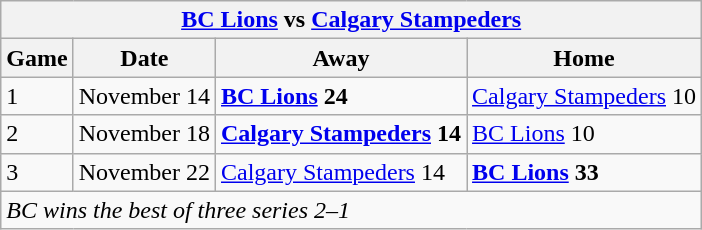<table class="wikitable">
<tr>
<th colspan="4"><a href='#'>BC Lions</a> vs <a href='#'>Calgary Stampeders</a></th>
</tr>
<tr>
<th>Game</th>
<th>Date</th>
<th>Away</th>
<th>Home</th>
</tr>
<tr>
<td>1</td>
<td>November 14</td>
<td><strong><a href='#'>BC Lions</a> 24</strong></td>
<td><a href='#'>Calgary Stampeders</a> 10</td>
</tr>
<tr>
<td>2</td>
<td>November 18</td>
<td><strong><a href='#'>Calgary Stampeders</a> 14</strong></td>
<td><a href='#'>BC Lions</a> 10</td>
</tr>
<tr>
<td>3</td>
<td>November 22</td>
<td><a href='#'>Calgary Stampeders</a> 14</td>
<td><strong><a href='#'>BC Lions</a> 33</strong></td>
</tr>
<tr>
<td colspan="4"><em>BC wins the best of three series 2–1</em></td>
</tr>
</table>
